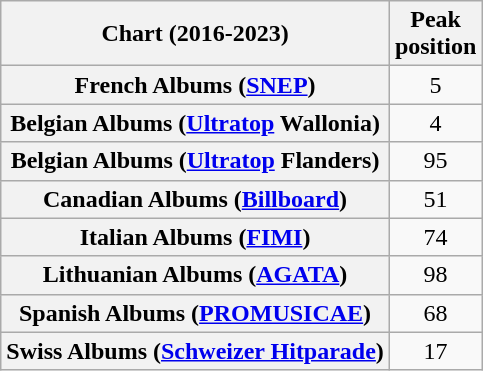<table class="wikitable sortable plainrowheaders" style="text-align:center;">
<tr>
<th>Chart (2016-2023)</th>
<th>Peak<br>position</th>
</tr>
<tr>
<th scope="row">French Albums (<a href='#'>SNEP</a>)</th>
<td>5</td>
</tr>
<tr>
<th scope="row">Belgian Albums (<a href='#'>Ultratop</a> Wallonia)</th>
<td>4</td>
</tr>
<tr>
<th scope="row">Belgian Albums (<a href='#'>Ultratop</a> Flanders)</th>
<td>95</td>
</tr>
<tr>
<th scope="row">Canadian Albums (<a href='#'>Billboard</a>)</th>
<td>51</td>
</tr>
<tr>
<th scope="row">Italian Albums (<a href='#'>FIMI</a>)</th>
<td>74</td>
</tr>
<tr>
<th scope="row">Lithuanian Albums (<a href='#'>AGATA</a>)</th>
<td>98</td>
</tr>
<tr>
<th scope="row">Spanish Albums (<a href='#'>PROMUSICAE</a>)</th>
<td>68</td>
</tr>
<tr>
<th scope="row">Swiss Albums (<a href='#'>Schweizer Hitparade</a>)</th>
<td>17</td>
</tr>
</table>
